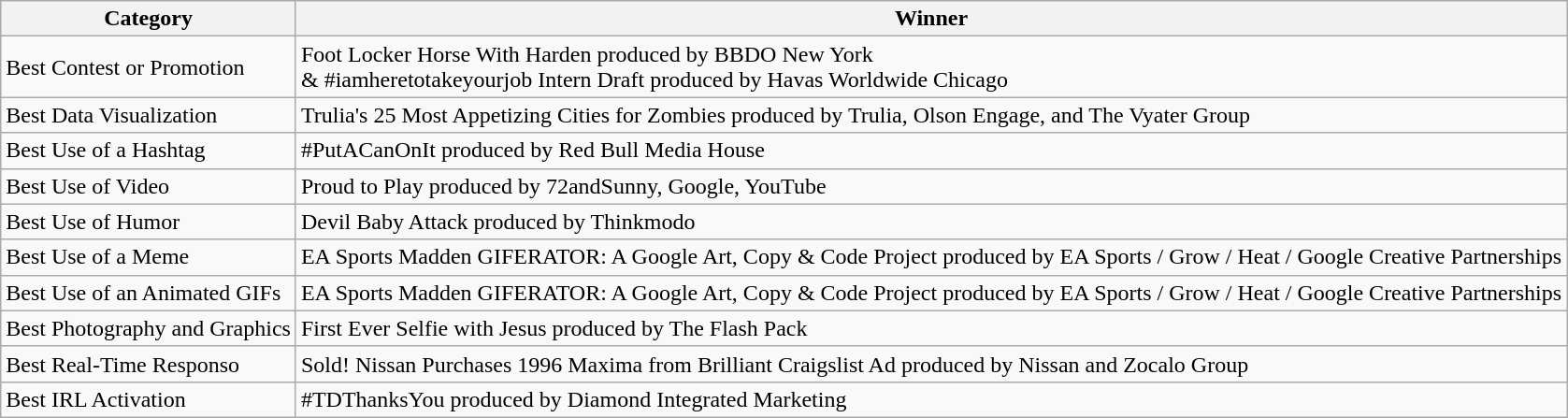<table class="wikitable">
<tr>
<th>Category</th>
<th>Winner</th>
</tr>
<tr>
<td>Best Contest or Promotion</td>
<td>Foot Locker Horse With Harden produced by BBDO New York<br>& #iamheretotakeyourjob Intern Draft produced by Havas Worldwide Chicago</td>
</tr>
<tr>
<td>Best Data Visualization</td>
<td>Trulia's 25 Most Appetizing Cities for Zombies produced by Trulia, Olson Engage, and The Vyater Group</td>
</tr>
<tr>
<td>Best Use of a Hashtag</td>
<td>#PutACanOnIt produced by Red Bull Media House</td>
</tr>
<tr>
<td>Best Use of Video</td>
<td>Proud to Play produced by 72andSunny, Google, YouTube</td>
</tr>
<tr>
<td>Best Use of Humor</td>
<td>Devil Baby Attack produced by Thinkmodo</td>
</tr>
<tr>
<td>Best Use of a Meme</td>
<td>EA Sports Madden GIFERATOR: A Google Art, Copy & Code Project produced by EA Sports / Grow / Heat / Google Creative Partnerships</td>
</tr>
<tr>
<td>Best Use of an Animated GIFs</td>
<td>EA Sports Madden GIFERATOR: A Google Art, Copy & Code Project produced by EA Sports / Grow / Heat / Google Creative Partnerships</td>
</tr>
<tr>
<td>Best Photography and Graphics</td>
<td>First Ever Selfie with Jesus produced by The Flash Pack</td>
</tr>
<tr>
<td>Best Real-Time Responso</td>
<td>Sold! Nissan Purchases 1996 Maxima from Brilliant Craigslist Ad produced by Nissan and Zocalo Group</td>
</tr>
<tr>
<td>Best IRL Activation</td>
<td>#TDThanksYou produced by Diamond Integrated Marketing</td>
</tr>
</table>
